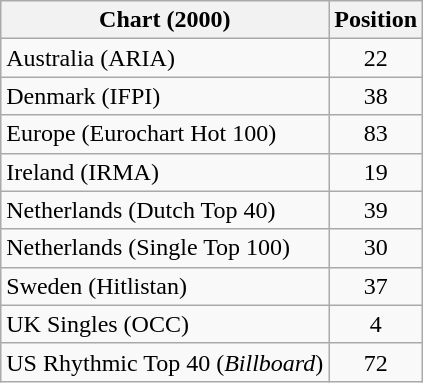<table class="wikitable sortable">
<tr>
<th>Chart (2000)</th>
<th>Position</th>
</tr>
<tr>
<td>Australia (ARIA)</td>
<td align="center">22</td>
</tr>
<tr>
<td>Denmark (IFPI)</td>
<td align="center">38</td>
</tr>
<tr>
<td>Europe (Eurochart Hot 100)</td>
<td align="center">83</td>
</tr>
<tr>
<td>Ireland (IRMA)</td>
<td align="center">19</td>
</tr>
<tr>
<td>Netherlands (Dutch Top 40)</td>
<td align="center">39</td>
</tr>
<tr>
<td>Netherlands (Single Top 100)</td>
<td align="center">30</td>
</tr>
<tr>
<td>Sweden (Hitlistan)</td>
<td align="center">37</td>
</tr>
<tr>
<td>UK Singles (OCC)</td>
<td align="center">4</td>
</tr>
<tr>
<td>US Rhythmic Top 40 (<em>Billboard</em>)</td>
<td align="center">72</td>
</tr>
</table>
